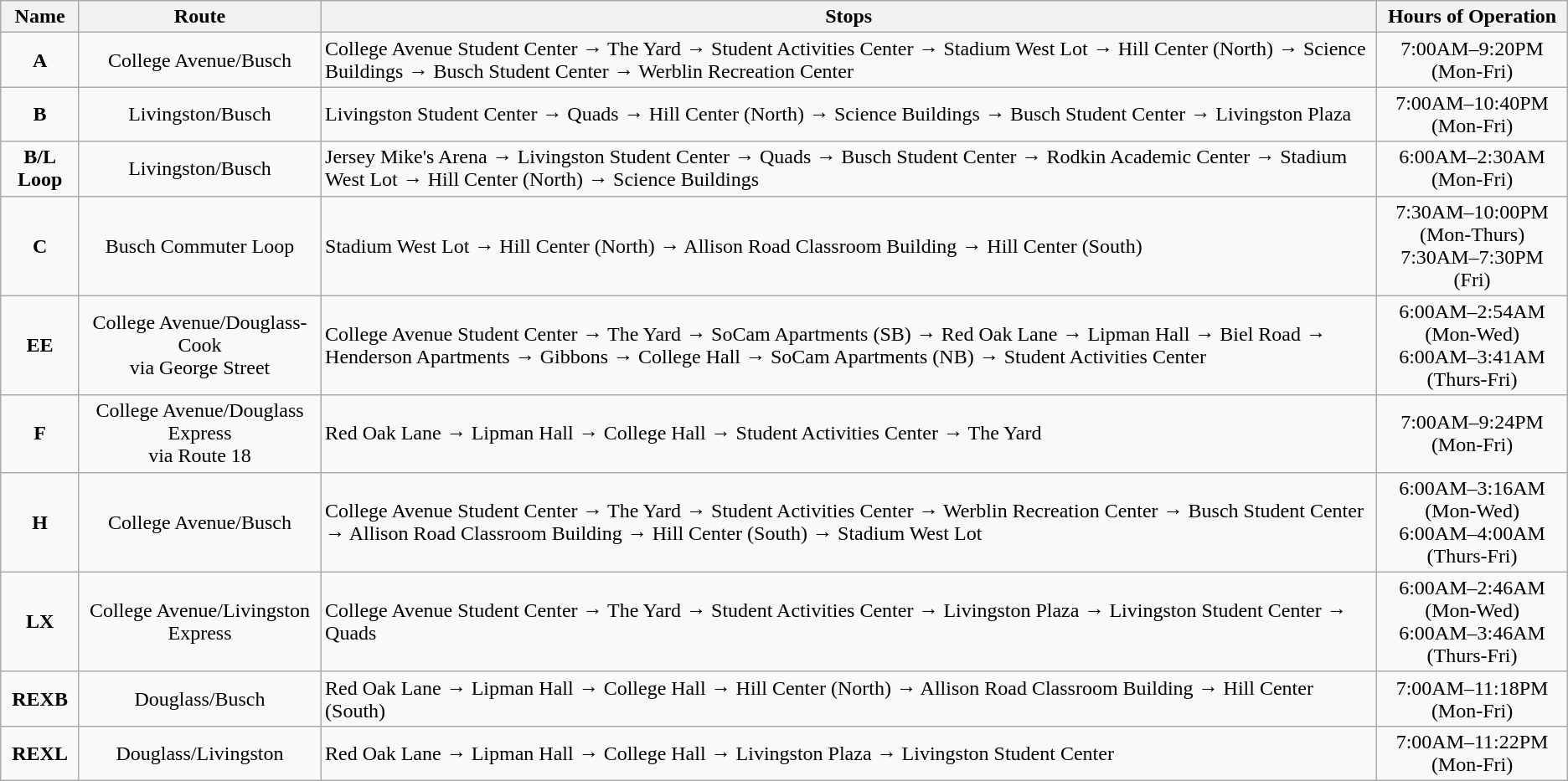<table class="wikitable">
<tr>
<th>Name</th>
<th>Route</th>
<th>Stops</th>
<th>Hours of Operation</th>
</tr>
<tr align="center">
<td><strong>A</strong></td>
<td>College Avenue/Busch</td>
<td align="left">College Avenue Student Center → The Yard → Student Activities Center → Stadium West Lot → Hill Center (North) → Science Buildings → Busch Student Center → Werblin Recreation Center </td>
<td>7:00AM–9:20PM (Mon-Fri)</td>
</tr>
<tr align="center">
<td><strong>B</strong></td>
<td>Livingston/Busch</td>
<td align="left">Livingston Student Center → Quads → Hill Center (North) → Science Buildings → Busch Student Center → Livingston Plaza </td>
<td>7:00AM–10:40PM (Mon-Fri)</td>
</tr>
<tr align="center">
<td><strong>B/L Loop</strong></td>
<td>Livingston/Busch</td>
<td align="left">Jersey Mike's Arena → Livingston Student Center → Quads → Busch Student Center → Rodkin Academic Center → Stadium West Lot → Hill Center (North) → Science Buildings</td>
<td>6:00AM–2:30AM (Mon-Fri)</td>
</tr>
<tr align="center">
<td><strong>C</strong></td>
<td>Busch Commuter Loop</td>
<td align="left">Stadium West Lot → Hill Center (North) → Allison Road Classroom Building → Hill Center (South) </td>
<td>7:30AM–10:00PM (Mon-Thurs)<br>7:30AM–7:30PM (Fri)</td>
</tr>
<tr align="center">
<td><strong>EE</strong></td>
<td>College Avenue/Douglass-Cook<br>via George Street</td>
<td align="left">College Avenue Student Center → The Yard → SoCam Apartments (SB) → Red Oak Lane → Lipman Hall → Biel Road → Henderson Apartments → Gibbons → College Hall → SoCam Apartments (NB) → Student Activities Center </td>
<td>6:00AM–2:54AM (Mon-Wed)<br>6:00AM–3:41AM (Thurs-Fri)</td>
</tr>
<tr align="center">
<td><strong>F</strong></td>
<td>College Avenue/Douglass Express<br>via Route 18</td>
<td align="left">Red Oak Lane → Lipman Hall → College Hall → Student Activities Center → The Yard </td>
<td>7:00AM–9:24PM (Mon-Fri)</td>
</tr>
<tr align="center">
<td><strong>H</strong></td>
<td>College Avenue/Busch</td>
<td align="left">College Avenue Student Center → The Yard → Student Activities Center → Werblin Recreation Center → Busch Student Center → Allison Road Classroom Building → Hill Center (South) → Stadium West Lot </td>
<td>6:00AM–3:16AM (Mon-Wed)<br>6:00AM–4:00AM (Thurs-Fri)</td>
</tr>
<tr align="center">
<td><strong>LX</strong></td>
<td>College Avenue/Livingston Express</td>
<td align="left">College Avenue Student Center → The Yard → Student Activities Center → Livingston Plaza → Livingston Student Center → Quads </td>
<td>6:00AM–2:46AM (Mon-Wed)<br>6:00AM–3:46AM (Thurs-Fri)</td>
</tr>
<tr align="center">
<td><strong>REXB</strong></td>
<td>Douglass/Busch</td>
<td align="left">Red Oak Lane → Lipman Hall → College Hall → Hill Center (North) → Allison Road Classroom Building → Hill Center (South) </td>
<td>7:00AM–11:18PM (Mon-Fri)</td>
</tr>
<tr align="center">
<td><strong>REXL</strong></td>
<td>Douglass/Livingston</td>
<td align="left">Red Oak Lane → Lipman Hall → College Hall → Livingston Plaza → Livingston Student Center </td>
<td>7:00AM–11:22PM (Mon-Fri)</td>
</tr>
</table>
